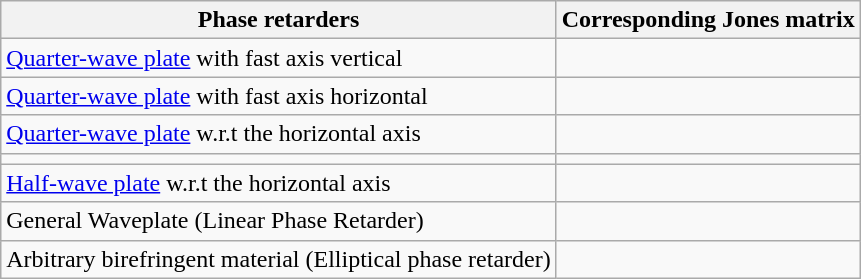<table class="wikitable">
<tr>
<th>Phase retarders</th>
<th>Corresponding Jones matrix</th>
</tr>
<tr>
<td><a href='#'>Quarter-wave plate</a> with fast axis vertical</td>
<td></td>
</tr>
<tr>
<td><a href='#'>Quarter-wave plate</a> with fast axis horizontal</td>
<td></td>
</tr>
<tr>
<td><a href='#'>Quarter-wave plate</a> w.r.t the horizontal axis</td>
<td></td>
</tr>
<tr>
<td> </td>
<td></td>
</tr>
<tr>
<td><a href='#'>Half-wave plate</a> w.r.t the horizontal axis</td>
<td></td>
</tr>
<tr>
<td>General Waveplate (Linear Phase Retarder)</td>
<td></td>
</tr>
<tr>
<td>Arbitrary birefringent material (Elliptical phase retarder)</td>
<td></td>
</tr>
</table>
